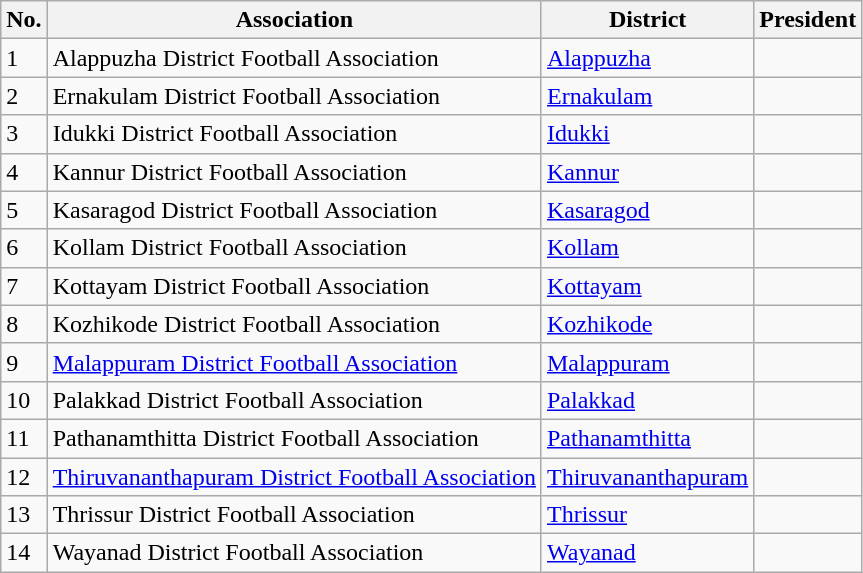<table class="wikitable sortable">
<tr>
<th>No.</th>
<th>Association</th>
<th>District</th>
<th>President</th>
</tr>
<tr>
<td>1</td>
<td>Alappuzha District Football Association</td>
<td><a href='#'>Alappuzha</a></td>
<td></td>
</tr>
<tr>
<td>2</td>
<td>Ernakulam District Football Association</td>
<td><a href='#'>Ernakulam</a></td>
<td></td>
</tr>
<tr>
<td>3</td>
<td>Idukki District Football Association</td>
<td><a href='#'>Idukki</a></td>
<td></td>
</tr>
<tr>
<td>4</td>
<td>Kannur District Football Association</td>
<td><a href='#'>Kannur</a></td>
<td></td>
</tr>
<tr>
<td>5</td>
<td>Kasaragod District Football Association</td>
<td><a href='#'>Kasaragod</a></td>
<td></td>
</tr>
<tr>
<td>6</td>
<td>Kollam District Football Association</td>
<td><a href='#'>Kollam</a></td>
<td></td>
</tr>
<tr>
<td>7</td>
<td>Kottayam District Football Association</td>
<td><a href='#'>Kottayam</a></td>
<td></td>
</tr>
<tr>
<td>8</td>
<td>Kozhikode District Football Association</td>
<td><a href='#'>Kozhikode</a></td>
<td></td>
</tr>
<tr>
<td>9</td>
<td><a href='#'>Malappuram District Football Association</a></td>
<td><a href='#'>Malappuram</a></td>
<td></td>
</tr>
<tr>
<td>10</td>
<td>Palakkad District Football Association</td>
<td><a href='#'>Palakkad</a></td>
<td></td>
</tr>
<tr>
<td>11</td>
<td>Pathanamthitta District Football Association</td>
<td><a href='#'>Pathanamthitta</a></td>
<td></td>
</tr>
<tr>
<td>12</td>
<td><a href='#'>Thiruvananthapuram District Football Association</a></td>
<td><a href='#'>Thiruvananthapuram</a></td>
<td></td>
</tr>
<tr>
<td>13</td>
<td>Thrissur District Football Association</td>
<td><a href='#'>Thrissur</a></td>
<td></td>
</tr>
<tr>
<td>14</td>
<td>Wayanad District Football Association</td>
<td><a href='#'>Wayanad</a></td>
<td></td>
</tr>
</table>
